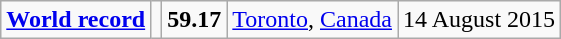<table class="wikitable">
<tr>
<td><strong><a href='#'>World record</a></strong></td>
<td></td>
<td><strong>59.17</strong></td>
<td><a href='#'>Toronto</a>, <a href='#'>Canada</a></td>
<td>14 August 2015</td>
</tr>
</table>
